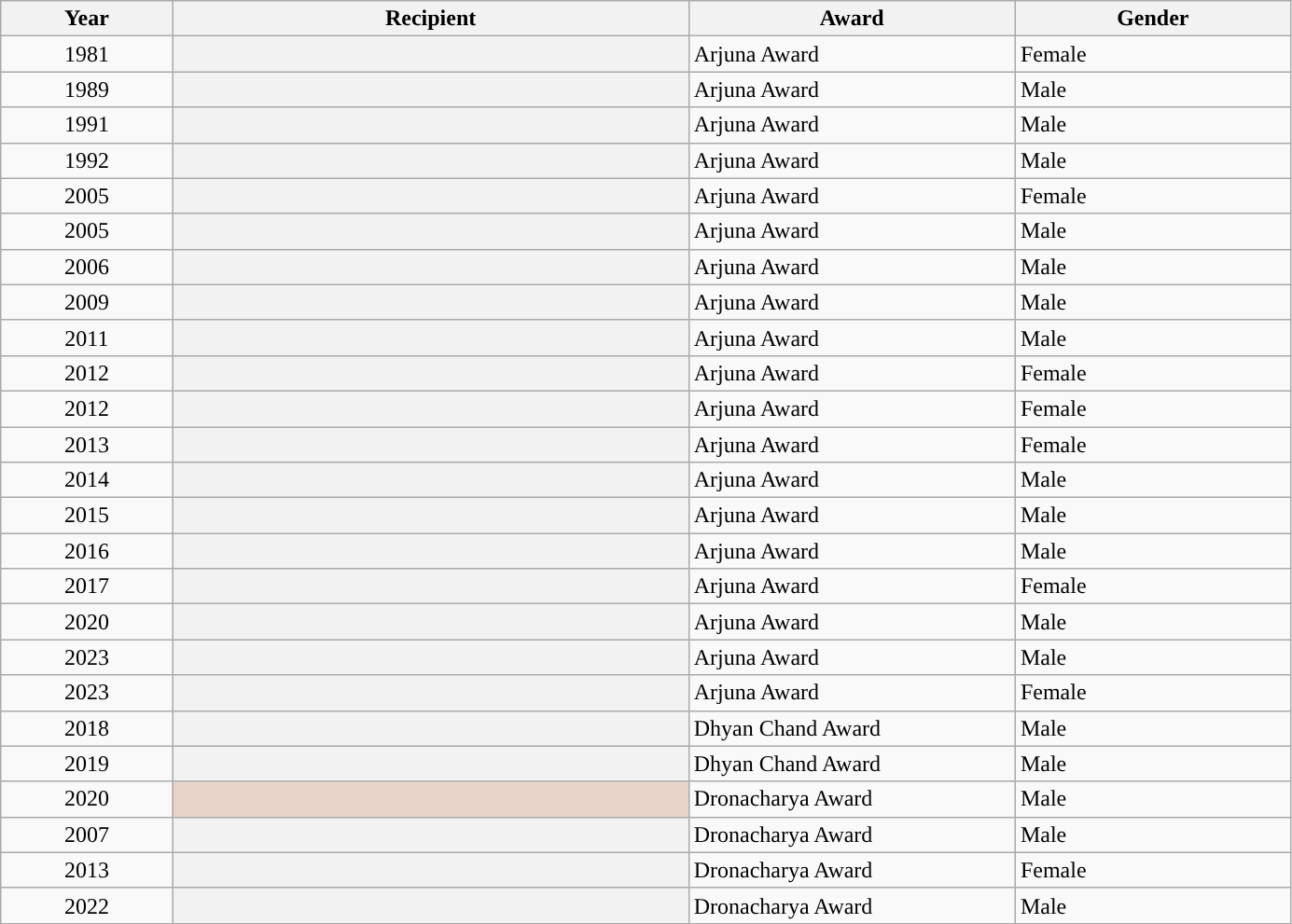<table class="wikitable plainrowheaders sortable" style="width:73%">
<tr>
<th scope="col" style="width:10%">Year</th>
<th scope="col" style="width:30%">Recipient</th>
<th scope="col" style="width:19%">Award</th>
<th scope="col" style="width:16%">Gender</th>
</tr>
<tr>
<td style="text-align:center;">1981</td>
<th scope="row"></th>
<td>Arjuna Award</td>
<td>Female</td>
</tr>
<tr>
<td style="text-align:center;">1989</td>
<th scope="row"></th>
<td>Arjuna Award</td>
<td>Male</td>
</tr>
<tr>
<td style="text-align:center;">1991</td>
<th scope="row"></th>
<td>Arjuna Award</td>
<td>Male</td>
</tr>
<tr>
<td style="text-align:center;">1992</td>
<th scope="row"></th>
<td>Arjuna Award</td>
<td>Male</td>
</tr>
<tr>
<td style="text-align:center;">2005</td>
<th scope="row"></th>
<td>Arjuna Award</td>
<td>Female</td>
</tr>
<tr>
<td style="text-align:center;">2005</td>
<th scope="row"></th>
<td>Arjuna Award</td>
<td>Male</td>
</tr>
<tr>
<td style="text-align:center;">2006</td>
<th scope="row"></th>
<td>Arjuna Award</td>
<td>Male</td>
</tr>
<tr>
<td style="text-align:center;">2009</td>
<th scope="row"></th>
<td>Arjuna Award</td>
<td>Male</td>
</tr>
<tr>
<td style="text-align:center;">2011</td>
<th scope="row"></th>
<td>Arjuna Award</td>
<td>Male</td>
</tr>
<tr>
<td style="text-align:center;">2012</td>
<th scope="row"></th>
<td>Arjuna Award</td>
<td>Female</td>
</tr>
<tr>
<td style="text-align:center;">2012</td>
<th scope="row"></th>
<td>Arjuna Award</td>
<td>Female</td>
</tr>
<tr>
<td style="text-align:center;">2013</td>
<th scope="row"></th>
<td>Arjuna Award</td>
<td>Female</td>
</tr>
<tr>
<td style="text-align:center;">2014</td>
<th scope="row"></th>
<td>Arjuna Award</td>
<td>Male</td>
</tr>
<tr>
<td style="text-align:center;">2015</td>
<th scope="row"></th>
<td>Arjuna Award</td>
<td>Male</td>
</tr>
<tr>
<td style="text-align:center;">2016</td>
<th scope="row"></th>
<td>Arjuna Award</td>
<td>Male</td>
</tr>
<tr>
<td style="text-align:center;">2017</td>
<th scope="row"></th>
<td>Arjuna Award</td>
<td>Female</td>
</tr>
<tr>
<td style="text-align:center;">2020</td>
<th scope="row"></th>
<td>Arjuna Award</td>
<td>Male</td>
</tr>
<tr>
<td style="text-align:center;">2023</td>
<th scope="row"></th>
<td>Arjuna Award</td>
<td>Male</td>
</tr>
<tr>
<td style="text-align:center;">2023</td>
<th scope="row"></th>
<td>Arjuna Award</td>
<td>Female</td>
</tr>
<tr>
<td style="text-align:center;">2018</td>
<th scope="row"></th>
<td>Dhyan Chand Award</td>
<td>Male</td>
</tr>
<tr>
<td style="text-align:center;">2019</td>
<th scope="row"></th>
<td>Dhyan Chand Award</td>
<td>Male</td>
</tr>
<tr>
<td style="text-align:center;">2020</td>
<th scope="row" style="background-color:#E9D4C9"> </th>
<td>Dronacharya Award</td>
<td>Male</td>
</tr>
<tr>
<td style="text-align:center;">2007</td>
<th scope="row"></th>
<td>Dronacharya Award</td>
<td>Male</td>
</tr>
<tr>
<td style="text-align:center;">2013</td>
<th scope="row"></th>
<td>Dronacharya Award</td>
<td>Female</td>
</tr>
<tr>
<td style="text-align:center;">2022</td>
<th scope="row"></th>
<td>Dronacharya Award</td>
<td>Male</td>
</tr>
</table>
